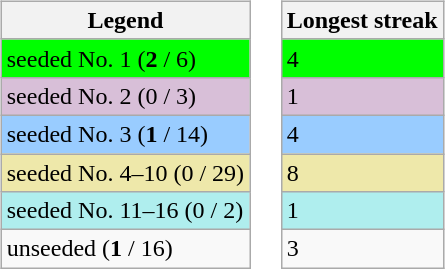<table>
<tr valign=top>
<td><br><table class="wikitable">
<tr>
<th>Legend</th>
</tr>
<tr bgcolor=lime>
<td>seeded No. 1 (<strong>2</strong> / 6)</td>
</tr>
<tr bgcolor=thistle>
<td>seeded No. 2 (0 / 3)</td>
</tr>
<tr bgcolor=#9cf>
<td>seeded No. 3 (<strong>1</strong> / 14)</td>
</tr>
<tr bgcolor=eee8aa>
<td>seeded No. 4–10 (0 / 29)</td>
</tr>
<tr bgcolor=afeeee>
<td>seeded No. 11–16 (0 / 2)</td>
</tr>
<tr>
<td>unseeded (<strong>1</strong> / 16)</td>
</tr>
</table>
</td>
<td><br><table class="wikitable">
<tr>
<th>Longest streak</th>
</tr>
<tr bgcolor=lime>
<td>4</td>
</tr>
<tr bgcolor=thistle>
<td>1</td>
</tr>
<tr bgcolor=#9cf>
<td>4</td>
</tr>
<tr bgcolor=eee8aa>
<td>8</td>
</tr>
<tr bgcolor=#afeeee>
<td>1</td>
</tr>
<tr>
<td>3</td>
</tr>
</table>
</td>
</tr>
</table>
